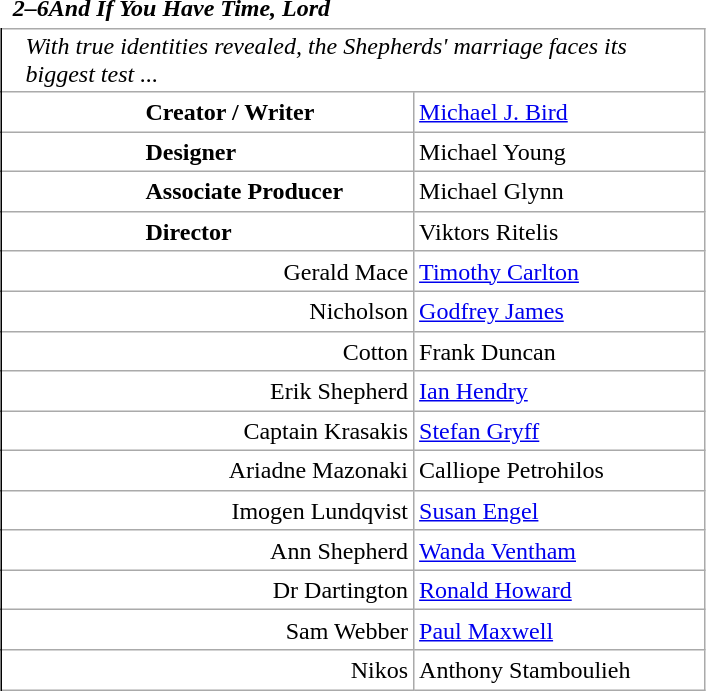<table class="wikitable mw-collapsible mw-collapsed" style="vertical-align:top;margin:auto 2em;line-height:1.2;max-width:33em;background-color:inherit;border:none;display: inline-table;">
<tr>
<td class=unsortable style="border:hidden;line-height:1.67;margin-left:-1em;text-align:center;padding-left:0.5em;min-width:1.0em;"></td>
<td class=unsortable style="border-style:none;padding-left:0.5em;text-align:left;min-width:16.5em;font-weight:700;font-style:italic;">2–6And If You Have Time, Lord</td>
<td class=unsortable style="border-style:none;text-align:right;font-weight:normal;font-family:Courier;font-size:95%;letter-spacing:-1pt;min-width:8.5em;padding-right:0.2em;"></td>
<td class=unsortable style="border-style:none;min-width:3.5em;padding-left:0;"></td>
<td class=unsortable style="border:hidden;min-width:3.5em;font-size:95%;"></td>
</tr>
<tr>
<td rowspan=100 style="border:none thin;border-right-style :solid;"></td>
<td colspan=3 style="text-align:left;padding:0.1em 1em;font-style:italic;border:hidden hidden solid hidden thin;">With true identities revealed, the Shepherds' marriage faces its biggest test ...</td>
</tr>
<tr>
<td style="text-align:left;padding-left:6.0em;font-weight:bold;">Creator / Writer</td>
<td colspan=2><a href='#'>Michael J. Bird</a></td>
</tr>
<tr>
<td style="text-align:left;padding-left:6.0em;font-weight:bold;">Designer</td>
<td colspan=2>Michael Young</td>
</tr>
<tr>
<td style="text-align:left;padding-left:6.0em;font-weight:bold;">Associate Producer</td>
<td colspan=2>Michael Glynn</td>
</tr>
<tr>
<td style="text-align:left;padding-left:6.0em;font-weight:bold;">Director</td>
<td colspan=2>Viktors Ritelis</td>
</tr>
<tr>
<td style="text-align:right;">Gerald Mace</td>
<td colspan=2><a href='#'>Timothy Carlton</a></td>
</tr>
<tr>
<td style="text-align:right;">Nicholson</td>
<td colspan=2><a href='#'>Godfrey James</a></td>
</tr>
<tr>
<td style="text-align:right;">Cotton</td>
<td colspan=2>Frank Duncan</td>
</tr>
<tr>
<td style="text-align:right;">Erik Shepherd</td>
<td colspan=2><a href='#'>Ian Hendry</a></td>
</tr>
<tr>
<td style="text-align:right;">Captain Krasakis</td>
<td colspan=2><a href='#'>Stefan Gryff</a></td>
</tr>
<tr>
<td style="text-align:right;">Ariadne Mazonaki</td>
<td colspan=2>Calliope Petrohilos</td>
</tr>
<tr>
<td style="text-align:right;">Imogen Lundqvist</td>
<td colspan=2><a href='#'>Susan Engel</a></td>
</tr>
<tr>
<td style="text-align:right;">Ann Shepherd</td>
<td colspan=2><a href='#'>Wanda Ventham</a></td>
</tr>
<tr>
<td style="text-align:right;">Dr Dartington</td>
<td colspan=2><a href='#'>Ronald Howard</a></td>
</tr>
<tr>
<td style="text-align:right;">Sam Webber</td>
<td colspan=2><a href='#'>Paul Maxwell</a></td>
</tr>
<tr>
<td style="text-align:right;">Nikos</td>
<td colspan=2>Anthony Stamboulieh</td>
</tr>
</table>
